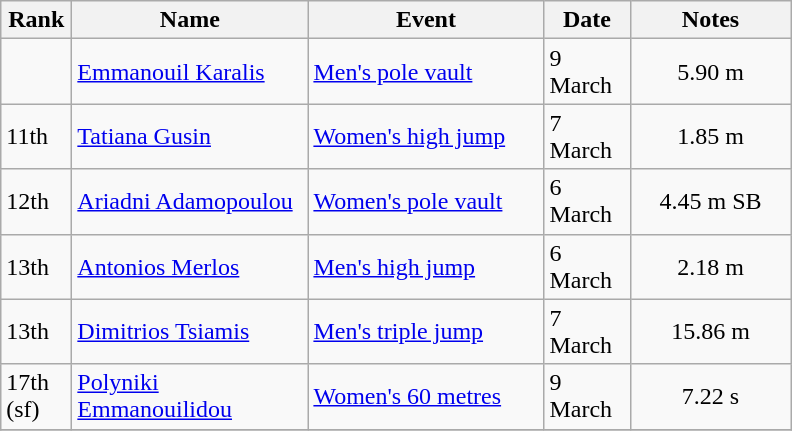<table class="wikitable sortable">
<tr>
<th width=40>Rank</th>
<th width=150>Name</th>
<th width=150>Event</th>
<th width=50>Date</th>
<th width=100>Notes</th>
</tr>
<tr>
<td></td>
<td><a href='#'>Emmanouil Karalis</a></td>
<td><a href='#'>Men's pole vault</a></td>
<td>9 March</td>
<td align=center>5.90 m</td>
</tr>
<tr>
<td>11th</td>
<td><a href='#'>Tatiana Gusin</a></td>
<td><a href='#'>Women's high jump</a></td>
<td>7 March</td>
<td align=center>1.85 m</td>
</tr>
<tr>
<td>12th</td>
<td><a href='#'>Ariadni Adamopoulou</a></td>
<td><a href='#'>Women's pole vault</a></td>
<td>6 March</td>
<td align=center>4.45 m SB</td>
</tr>
<tr>
<td>13th</td>
<td><a href='#'>Antonios Merlos</a></td>
<td><a href='#'>Men's high jump</a></td>
<td>6 March</td>
<td align=center>2.18 m</td>
</tr>
<tr>
<td>13th</td>
<td><a href='#'>Dimitrios Tsiamis</a></td>
<td><a href='#'>Men's triple jump</a></td>
<td>7 March</td>
<td align=center>15.86 m</td>
</tr>
<tr>
<td>17th (sf)</td>
<td><a href='#'>Polyniki Emmanouilidou</a></td>
<td><a href='#'>Women's 60 metres</a></td>
<td>9 March</td>
<td align=center>7.22 s</td>
</tr>
<tr>
</tr>
</table>
